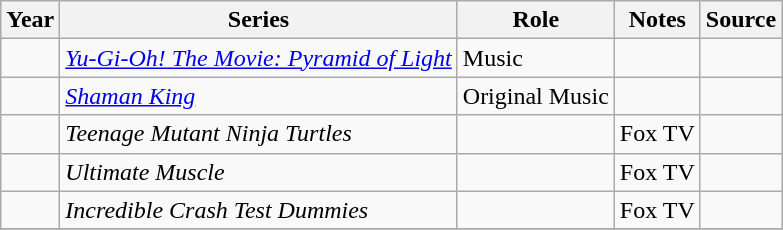<table class="wikitable sortable plainrowheaders">
<tr>
<th>Year</th>
<th>Series</th>
<th>Role</th>
<th class="unsortable">Notes</th>
<th class="unsortable">Source</th>
</tr>
<tr>
<td></td>
<td><em><a href='#'>Yu-Gi-Oh! The Movie: Pyramid of Light</a></em></td>
<td>Music</td>
<td> </td>
<td></td>
</tr>
<tr>
<td> </td>
<td><em><a href='#'>Shaman King</a></em></td>
<td>Original Music</td>
<td> </td>
<td></td>
</tr>
<tr>
<td> </td>
<td><em>Teenage Mutant Ninja Turtles</em></td>
<td> </td>
<td>Fox TV</td>
<td> </td>
</tr>
<tr>
<td> </td>
<td><em>Ultimate Muscle</em></td>
<td> </td>
<td>Fox TV</td>
<td> </td>
</tr>
<tr>
<td> </td>
<td><em>Incredible Crash Test Dummies</em></td>
<td> </td>
<td>Fox TV</td>
<td> </td>
</tr>
<tr>
</tr>
</table>
